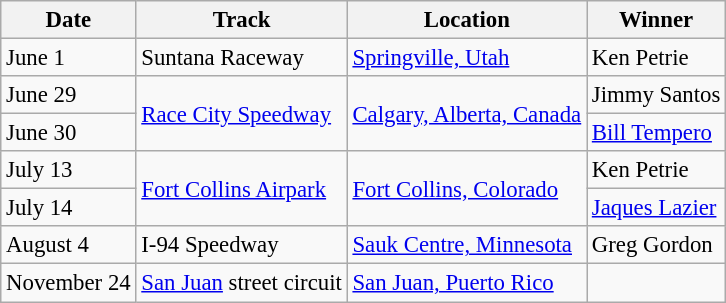<table class="wikitable" style="font-size: 95%;">
<tr>
<th>Date</th>
<th>Track</th>
<th>Location</th>
<th>Winner</th>
</tr>
<tr>
<td>June 1</td>
<td>Suntana Raceway</td>
<td><a href='#'>Springville, Utah</a></td>
<td>Ken Petrie</td>
</tr>
<tr>
<td>June 29</td>
<td rowspan=2><a href='#'>Race City Speedway</a></td>
<td rowspan=2><a href='#'>Calgary, Alberta, Canada</a></td>
<td>Jimmy Santos</td>
</tr>
<tr>
<td>June 30</td>
<td><a href='#'>Bill Tempero</a></td>
</tr>
<tr>
<td>July 13</td>
<td rowspan=2><a href='#'>Fort Collins Airpark</a></td>
<td rowspan=2><a href='#'>Fort Collins, Colorado</a></td>
<td>Ken Petrie</td>
</tr>
<tr>
<td>July 14</td>
<td><a href='#'>Jaques Lazier</a></td>
</tr>
<tr>
<td>August 4</td>
<td>I-94 Speedway</td>
<td><a href='#'>Sauk Centre, Minnesota</a></td>
<td>Greg Gordon</td>
</tr>
<tr>
<td>November 24</td>
<td><a href='#'>San Juan</a> street circuit</td>
<td><a href='#'>San Juan, Puerto Rico</a></td>
<td></td>
</tr>
</table>
